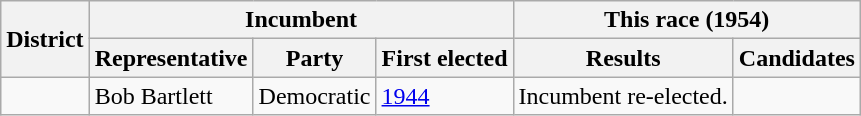<table class=wikitable>
<tr>
<th rowspan=2>District</th>
<th colspan=3>Incumbent</th>
<th colspan=2>This race (1954)</th>
</tr>
<tr>
<th>Representative</th>
<th>Party</th>
<th>First elected</th>
<th>Results</th>
<th>Candidates</th>
</tr>
<tr>
<td></td>
<td>Bob Bartlett</td>
<td>Democratic</td>
<td><a href='#'>1944</a></td>
<td>Incumbent re-elected.</td>
<td nowrap></td>
</tr>
</table>
